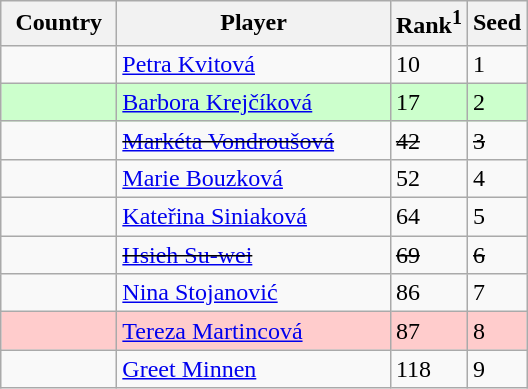<table class="sortable wikitable">
<tr>
<th width="70">Country</th>
<th width="175">Player</th>
<th>Rank<sup>1</sup></th>
<th>Seed</th>
</tr>
<tr>
<td></td>
<td><a href='#'>Petra Kvitová</a></td>
<td>10</td>
<td>1</td>
</tr>
<tr style="background:#cfc;">
<td></td>
<td><a href='#'>Barbora Krejčíková</a></td>
<td>17</td>
<td>2</td>
</tr>
<tr>
<td><s></s></td>
<td><s><a href='#'>Markéta Vondroušová</a></s></td>
<td><s>42</s></td>
<td><s>3</s></td>
</tr>
<tr>
<td></td>
<td><a href='#'>Marie Bouzková</a></td>
<td>52</td>
<td>4</td>
</tr>
<tr>
<td></td>
<td><a href='#'>Kateřina Siniaková</a></td>
<td>64</td>
<td>5</td>
</tr>
<tr>
<td><s></s></td>
<td><s><a href='#'>Hsieh Su-wei</a></s></td>
<td><s>69</s></td>
<td><s>6</s></td>
</tr>
<tr>
<td></td>
<td><a href='#'>Nina Stojanović</a></td>
<td>86</td>
<td>7</td>
</tr>
<tr style="background:#fcc;">
<td></td>
<td><a href='#'>Tereza Martincová</a></td>
<td>87</td>
<td>8</td>
</tr>
<tr>
<td></td>
<td><a href='#'>Greet Minnen</a></td>
<td>118</td>
<td>9</td>
</tr>
</table>
